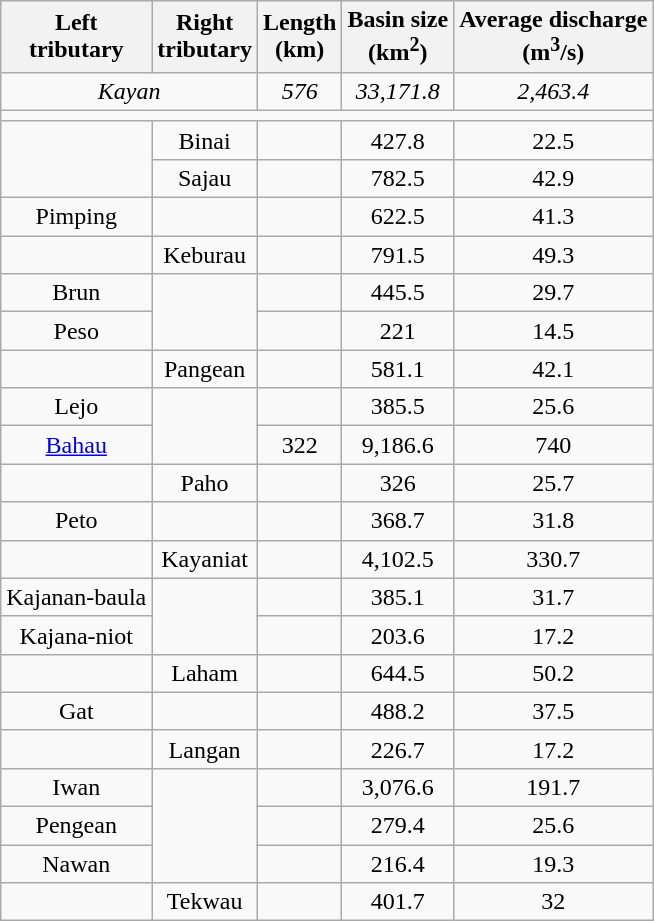<table class="wikitable" style="text-align:center;">
<tr>
<th>Left<br>tributary</th>
<th>Right<br>tributary</th>
<th>Length<br>(km)</th>
<th>Basin size<br>(km<sup>2</sup>)</th>
<th>Average discharge<br>(m<sup>3</sup>/s)</th>
</tr>
<tr>
<td colspan="2"><em>Kayan</em></td>
<td><em>576</em></td>
<td><em>33,171.8</em></td>
<td><em>2,463.4</em></td>
</tr>
<tr>
<td colspan="5"></td>
</tr>
<tr>
<td rowspan="2"></td>
<td>Binai</td>
<td></td>
<td>427.8</td>
<td>22.5</td>
</tr>
<tr>
<td>Sajau</td>
<td></td>
<td>782.5</td>
<td>42.9</td>
</tr>
<tr>
<td>Pimping</td>
<td></td>
<td></td>
<td>622.5</td>
<td>41.3</td>
</tr>
<tr>
<td></td>
<td>Keburau</td>
<td></td>
<td>791.5</td>
<td>49.3</td>
</tr>
<tr>
<td>Brun</td>
<td rowspan="2"></td>
<td></td>
<td>445.5</td>
<td>29.7</td>
</tr>
<tr>
<td>Peso</td>
<td></td>
<td>221</td>
<td>14.5</td>
</tr>
<tr>
<td></td>
<td>Pangean</td>
<td></td>
<td>581.1</td>
<td>42.1</td>
</tr>
<tr>
<td>Lejo</td>
<td rowspan="2"></td>
<td></td>
<td>385.5</td>
<td>25.6</td>
</tr>
<tr>
<td><a href='#'>Bahau</a></td>
<td>322</td>
<td>9,186.6</td>
<td>740</td>
</tr>
<tr>
<td></td>
<td>Paho</td>
<td></td>
<td>326</td>
<td>25.7</td>
</tr>
<tr>
<td>Peto</td>
<td></td>
<td></td>
<td>368.7</td>
<td>31.8</td>
</tr>
<tr>
<td></td>
<td>Kayaniat</td>
<td></td>
<td>4,102.5</td>
<td>330.7</td>
</tr>
<tr>
<td>Kajanan-baula</td>
<td rowspan="2"></td>
<td></td>
<td>385.1</td>
<td>31.7</td>
</tr>
<tr>
<td>Kajana-niot</td>
<td></td>
<td>203.6</td>
<td>17.2</td>
</tr>
<tr>
<td></td>
<td>Laham</td>
<td></td>
<td>644.5</td>
<td>50.2</td>
</tr>
<tr>
<td>Gat</td>
<td></td>
<td></td>
<td>488.2</td>
<td>37.5</td>
</tr>
<tr>
<td></td>
<td>Langan</td>
<td></td>
<td>226.7</td>
<td>17.2</td>
</tr>
<tr>
<td>Iwan</td>
<td rowspan="3"></td>
<td></td>
<td>3,076.6</td>
<td>191.7</td>
</tr>
<tr>
<td>Pengean</td>
<td></td>
<td>279.4</td>
<td>25.6</td>
</tr>
<tr>
<td>Nawan</td>
<td></td>
<td>216.4</td>
<td>19.3</td>
</tr>
<tr>
<td></td>
<td>Tekwau</td>
<td></td>
<td>401.7</td>
<td>32</td>
</tr>
</table>
